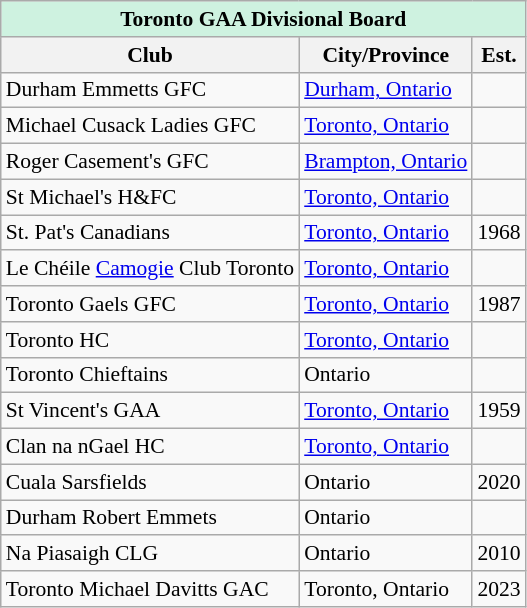<table class="wikitable" style="text-align:left; font-size:90%;">
<tr>
<th style=background:#CEF2E0 colspan=3><span>Toronto GAA Divisional Board</span></th>
</tr>
<tr>
<th>Club</th>
<th>City/Province</th>
<th>Est.</th>
</tr>
<tr>
<td>Durham Emmetts GFC</td>
<td> <a href='#'>Durham, Ontario</a></td>
<td></td>
</tr>
<tr>
<td>Michael Cusack Ladies GFC</td>
<td> <a href='#'>Toronto, Ontario</a></td>
<td></td>
</tr>
<tr>
<td>Roger Casement's GFC</td>
<td> <a href='#'>Brampton, Ontario</a></td>
<td></td>
</tr>
<tr>
<td>St Michael's H&FC</td>
<td> <a href='#'>Toronto, Ontario</a></td>
<td></td>
</tr>
<tr>
<td>St. Pat's Canadians</td>
<td> <a href='#'>Toronto, Ontario</a></td>
<td>1968</td>
</tr>
<tr>
<td>Le Chéile <a href='#'>Camogie</a> Club Toronto</td>
<td> <a href='#'>Toronto, Ontario</a></td>
<td></td>
</tr>
<tr>
<td>Toronto Gaels GFC</td>
<td> <a href='#'>Toronto, Ontario</a></td>
<td>1987</td>
</tr>
<tr>
<td>Toronto HC</td>
<td> <a href='#'>Toronto, Ontario</a></td>
<td></td>
</tr>
<tr>
<td>Toronto Chieftains</td>
<td> Ontario</td>
<td></td>
</tr>
<tr>
<td>St Vincent's GAA</td>
<td> <a href='#'>Toronto, Ontario</a></td>
<td>1959</td>
</tr>
<tr>
<td>Clan na nGael HC</td>
<td> <a href='#'>Toronto, Ontario</a></td>
<td></td>
</tr>
<tr>
<td>Cuala Sarsfields</td>
<td> Ontario</td>
<td>2020</td>
</tr>
<tr>
<td>Durham Robert Emmets</td>
<td> Ontario</td>
<td></td>
</tr>
<tr>
<td>Na Piasaigh CLG</td>
<td> Ontario</td>
<td>2010</td>
</tr>
<tr>
<td>Toronto Michael Davitts GAC</td>
<td> Toronto, Ontario</td>
<td>2023 </td>
</tr>
</table>
